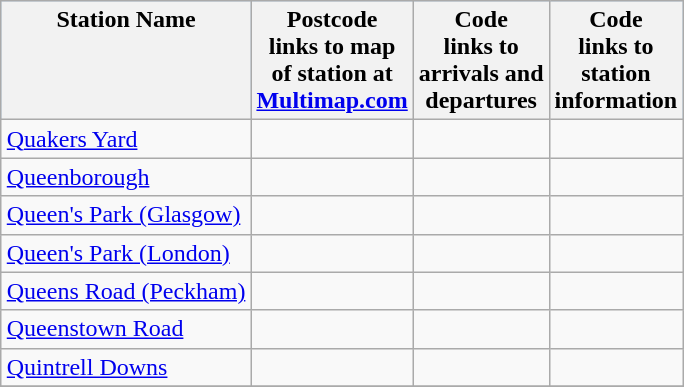<table class="wikitable" style="margin: auto;">
<tr bgcolor=#99CCFF>
<th align="left" valign="top">Station Name</th>
<th align="left" valign="top">Postcode<br>links to map<br>of station at <br><a href='#'>Multimap.com</a></th>
<th align="left" valign="top">Code<br>links to <br>arrivals and <br>departures</th>
<th align="left" valign="top">Code<br>links to <br>station<br>information</th>
</tr>
<tr>
<td><a href='#'>Quakers Yard</a></td>
<td></td>
<td></td>
<td></td>
</tr>
<tr>
<td><a href='#'>Queenborough</a></td>
<td></td>
<td></td>
<td></td>
</tr>
<tr>
<td><a href='#'>Queen's Park (Glasgow)</a></td>
<td></td>
<td></td>
<td></td>
</tr>
<tr>
<td><a href='#'>Queen's Park (London)</a></td>
<td></td>
<td></td>
<td></td>
</tr>
<tr>
<td><a href='#'>Queens Road (Peckham)</a></td>
<td></td>
<td></td>
<td></td>
</tr>
<tr>
<td><a href='#'>Queenstown Road</a></td>
<td></td>
<td></td>
<td></td>
</tr>
<tr>
<td><a href='#'>Quintrell Downs</a></td>
<td></td>
<td></td>
<td></td>
</tr>
<tr>
</tr>
</table>
